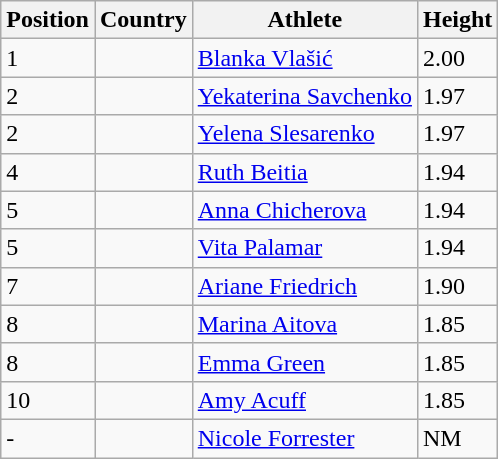<table class="wikitable">
<tr>
<th>Position</th>
<th>Country</th>
<th>Athlete</th>
<th>Height</th>
</tr>
<tr>
<td>1</td>
<td></td>
<td><a href='#'>Blanka Vlašić</a></td>
<td>2.00</td>
</tr>
<tr>
<td>2</td>
<td></td>
<td><a href='#'>Yekaterina Savchenko</a></td>
<td>1.97</td>
</tr>
<tr>
<td>2</td>
<td></td>
<td><a href='#'>Yelena Slesarenko</a></td>
<td>1.97</td>
</tr>
<tr>
<td>4</td>
<td></td>
<td><a href='#'>Ruth Beitia</a></td>
<td>1.94</td>
</tr>
<tr>
<td>5</td>
<td></td>
<td><a href='#'>Anna Chicherova</a></td>
<td>1.94</td>
</tr>
<tr>
<td>5</td>
<td></td>
<td><a href='#'>Vita Palamar</a></td>
<td>1.94</td>
</tr>
<tr>
<td>7</td>
<td></td>
<td><a href='#'>Ariane Friedrich</a></td>
<td>1.90</td>
</tr>
<tr>
<td>8</td>
<td></td>
<td><a href='#'>Marina Aitova</a></td>
<td>1.85</td>
</tr>
<tr>
<td>8</td>
<td></td>
<td><a href='#'>Emma Green</a></td>
<td>1.85</td>
</tr>
<tr>
<td>10</td>
<td></td>
<td><a href='#'>Amy Acuff</a></td>
<td>1.85</td>
</tr>
<tr>
<td>-</td>
<td></td>
<td><a href='#'>Nicole Forrester</a></td>
<td>NM</td>
</tr>
</table>
